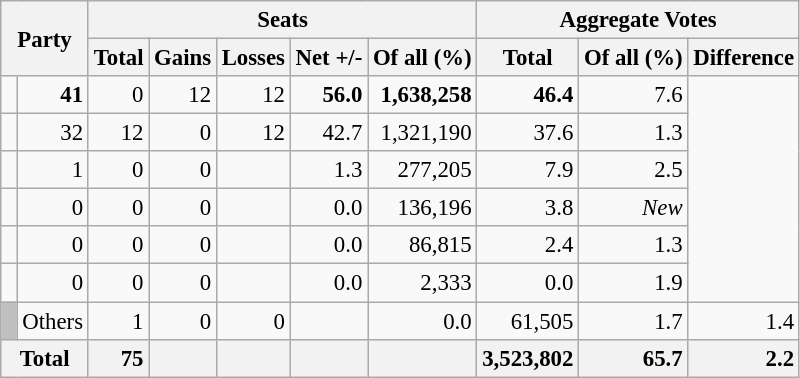<table class="wikitable sortable" style="text-align:right; font-size:95%;">
<tr>
<th colspan="2" rowspan="2">Party</th>
<th colspan="5">Seats</th>
<th colspan="3">Aggregate Votes</th>
</tr>
<tr>
<th>Total</th>
<th>Gains</th>
<th>Losses</th>
<th>Net +/-</th>
<th>Of all (%)</th>
<th>Total</th>
<th>Of all (%)</th>
<th>Difference</th>
</tr>
<tr>
<td></td>
<td><strong>41</strong></td>
<td>0</td>
<td>12</td>
<td>12</td>
<td><strong>56.0</strong></td>
<td><strong>1,638,258</strong></td>
<td><strong>46.4</strong></td>
<td>7.6</td>
</tr>
<tr>
<td></td>
<td>32</td>
<td>12</td>
<td>0</td>
<td>12</td>
<td>42.7</td>
<td>1,321,190</td>
<td>37.6</td>
<td>1.3</td>
</tr>
<tr>
<td></td>
<td>1</td>
<td>0</td>
<td>0</td>
<td></td>
<td>1.3</td>
<td>277,205</td>
<td>7.9</td>
<td>2.5</td>
</tr>
<tr>
<td></td>
<td>0</td>
<td>0</td>
<td>0</td>
<td></td>
<td>0.0</td>
<td>136,196</td>
<td>3.8</td>
<td><em>New</em></td>
</tr>
<tr>
<td></td>
<td>0</td>
<td>0</td>
<td>0</td>
<td></td>
<td>0.0</td>
<td>86,815</td>
<td>2.4</td>
<td>1.3</td>
</tr>
<tr>
<td></td>
<td>0</td>
<td>0</td>
<td>0</td>
<td></td>
<td>0.0</td>
<td>2,333</td>
<td>0.0</td>
<td>1.9</td>
</tr>
<tr>
<td style="background:silver;"> </td>
<td align=left>Others</td>
<td>1</td>
<td>0</td>
<td>0</td>
<td></td>
<td>0.0</td>
<td>61,505</td>
<td>1.7</td>
<td>1.4</td>
</tr>
<tr class="sortbottom">
<th colspan="2" style="background:#f2f2f2">Total</th>
<td style="background:#f2f2f2;"><strong>75</strong></td>
<td style="background:#f2f2f2;"></td>
<td style="background:#f2f2f2;"></td>
<td style="background:#f2f2f2;"></td>
<td style="background:#f2f2f2;"></td>
<td style="background:#f2f2f2;"><strong>3,523,802</strong></td>
<td style="background:#f2f2f2;"><strong>65.7</strong></td>
<td style="background:#f2f2f2;"><strong>2.2</strong></td>
</tr>
</table>
